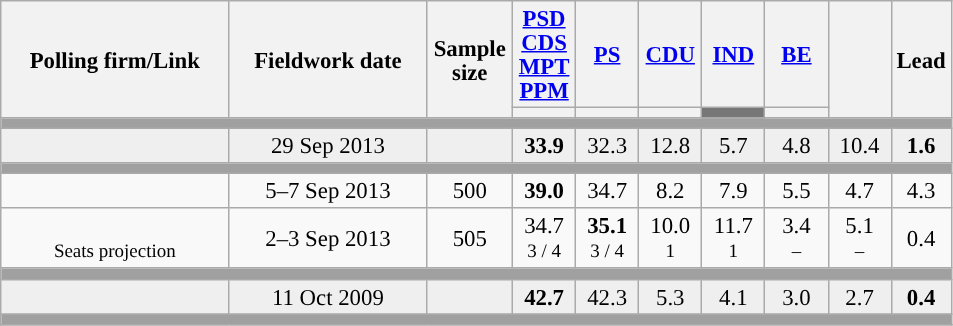<table class="wikitable collapsible sortable" style="text-align:center; font-size:95%; line-height:16px;">
<tr style="height:42px;">
<th style="width:145px;" rowspan="2">Polling firm/Link</th>
<th style="width:125px;" rowspan="2">Fieldwork date</th>
<th class="unsortable" style="width:50px;" rowspan="2">Sample size</th>
<th class="unsortable" style="width:35px;"><a href='#'>PSD</a><br><a href='#'>CDS</a><br><a href='#'>MPT</a><br><a href='#'>PPM</a></th>
<th class="unsortable" style="width:35px;"><a href='#'>PS</a></th>
<th class="unsortable" style="width:35px;"><a href='#'>CDU</a></th>
<th class="unsortable" style="width:35px;"><a href='#'>IND</a></th>
<th class="unsortable" style="width:35px;"><a href='#'>BE</a></th>
<th class="unsortable" style="width:35px;" rowspan="2"></th>
<th class="unsortable" style="width:30px;" rowspan="2">Lead</th>
</tr>
<tr>
<th class="unsortable" style="color:inherit;background:"></th>
<th class="unsortable" style="color:inherit;background:"></th>
<th class="unsortable" style="color:inherit;background:"></th>
<th class="unsortable" style="color:inherit;background:#777777;"></th>
<th class="unsortable" style="color:inherit;background:"></th>
</tr>
<tr>
<td colspan="10" style="background:#A0A0A0"></td>
</tr>
<tr style="background:#EFEFEF;">
<td><strong></strong></td>
<td data-sort-value="2019-10-06">29 Sep 2013</td>
<td></td>
<td><strong>33.9</strong><br></td>
<td>32.3<br></td>
<td>12.8<br></td>
<td>5.7<br></td>
<td>4.8<br></td>
<td>10.4<br></td>
<td style="background:"><strong>1.6</strong></td>
</tr>
<tr>
<td colspan="10" style="background:#A0A0A0"></td>
</tr>
<tr>
<td align="center"></td>
<td align="center">5–7 Sep 2013</td>
<td>500</td>
<td align="center" ><strong>39.0</strong></td>
<td align="center">34.7</td>
<td align="center">8.2</td>
<td align="center">7.9</td>
<td align="center">5.5</td>
<td align="center">4.7</td>
<td style="background:">4.3</td>
</tr>
<tr>
<td align="center"><br><small>Seats projection</small></td>
<td align="center">2–3 Sep 2013</td>
<td>505</td>
<td align="center">34.7<br><small>3 / 4  </small></td>
<td align="center" ><strong>35.1</strong><br><small>3 / 4  </small></td>
<td align="center">10.0<br><small>1  </small></td>
<td align="center">11.7<br><small>1  </small></td>
<td align="center">3.4<br><small>–  </small></td>
<td align="center">5.1<br><small> –   </small></td>
<td style="background:">0.4</td>
</tr>
<tr>
<td colspan="10" style="background:#A0A0A0"></td>
</tr>
<tr style="background:#EFEFEF;">
<td><strong></strong></td>
<td data-sort-value="2019-10-06">11 Oct 2009</td>
<td></td>
<td><strong>42.7</strong><br></td>
<td>42.3<br></td>
<td>5.3<br></td>
<td>4.1<br></td>
<td>3.0<br></td>
<td>2.7</td>
<td style="background:"><strong>0.4</strong></td>
</tr>
<tr>
<td colspan="10" style="background:#A0A0A0"></td>
</tr>
<tr>
</tr>
</table>
